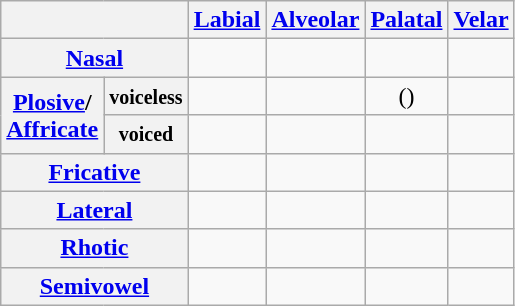<table class="wikitable" style="text-align:center">
<tr>
<th colspan="2"></th>
<th><a href='#'>Labial</a></th>
<th><a href='#'>Alveolar</a></th>
<th><a href='#'>Palatal</a></th>
<th><a href='#'>Velar</a></th>
</tr>
<tr>
<th colspan="2"><a href='#'>Nasal</a></th>
<td></td>
<td></td>
<td></td>
<td></td>
</tr>
<tr>
<th rowspan="2"><a href='#'>Plosive</a>/<br><a href='#'>Affricate</a></th>
<th><small>voiceless</small></th>
<td></td>
<td></td>
<td>()</td>
<td></td>
</tr>
<tr>
<th><small>voiced</small></th>
<td></td>
<td></td>
<td></td>
<td></td>
</tr>
<tr>
<th colspan="2"><a href='#'>Fricative</a></th>
<td></td>
<td></td>
<td></td>
<td></td>
</tr>
<tr>
<th colspan="2"><a href='#'>Lateral</a></th>
<td></td>
<td></td>
<td></td>
<td></td>
</tr>
<tr>
<th colspan="2"><a href='#'>Rhotic</a></th>
<td></td>
<td></td>
<td></td>
<td></td>
</tr>
<tr>
<th colspan="2"><a href='#'>Semivowel</a></th>
<td></td>
<td></td>
<td></td>
<td></td>
</tr>
</table>
